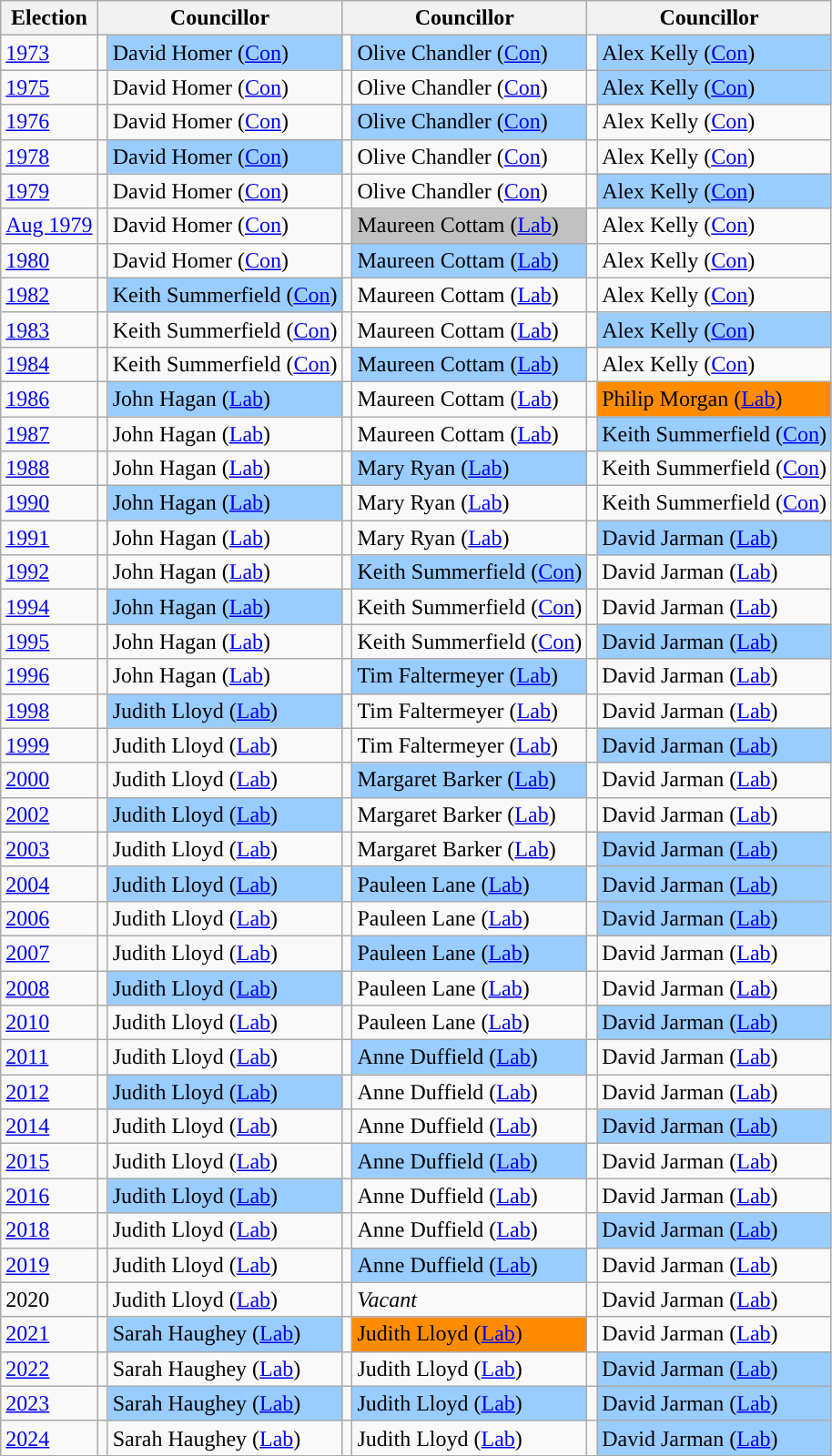<table class="wikitable">
<tr>
<th>Election</th>
<th colspan="2">Councillor</th>
<th colspan="2">Councillor</th>
<th colspan="2">Councillor</th>
</tr>
<tr>
<td><a href='#'>1973</a></td>
<td style="background-color: "></td>
<td bgcolor="#99CCFF">David Homer (<a href='#'>Con</a>)</td>
<td style="background-color: "></td>
<td bgcolor="#99CCFF">Olive Chandler (<a href='#'>Con</a>)</td>
<td style="background-color: "></td>
<td bgcolor="#99CCFF">Alex Kelly (<a href='#'>Con</a>)</td>
</tr>
<tr>
<td><a href='#'>1975</a></td>
<td style="background-color: "></td>
<td>David Homer (<a href='#'>Con</a>)</td>
<td style="background-color: "></td>
<td>Olive Chandler (<a href='#'>Con</a>)</td>
<td style="background-color: "></td>
<td bgcolor="#99CCFF">Alex Kelly (<a href='#'>Con</a>)</td>
</tr>
<tr>
<td><a href='#'>1976</a></td>
<td style="background-color: "></td>
<td>David Homer (<a href='#'>Con</a>)</td>
<td style="background-color: "></td>
<td bgcolor="#99CCFF">Olive Chandler (<a href='#'>Con</a>)</td>
<td style="background-color: "></td>
<td>Alex Kelly (<a href='#'>Con</a>)</td>
</tr>
<tr>
<td><a href='#'>1978</a></td>
<td style="background-color: "></td>
<td bgcolor="#99CCFF">David Homer (<a href='#'>Con</a>)</td>
<td style="background-color: "></td>
<td>Olive Chandler (<a href='#'>Con</a>)</td>
<td style="background-color: "></td>
<td>Alex Kelly (<a href='#'>Con</a>)</td>
</tr>
<tr>
<td><a href='#'>1979</a></td>
<td style="background-color: "></td>
<td>David Homer (<a href='#'>Con</a>)</td>
<td style="background-color: "></td>
<td>Olive Chandler (<a href='#'>Con</a>)</td>
<td style="background-color: "></td>
<td bgcolor="#99CCFF">Alex Kelly (<a href='#'>Con</a>)</td>
</tr>
<tr>
<td><a href='#'>Aug 1979</a></td>
<td style="background-color: "></td>
<td>David Homer (<a href='#'>Con</a>)</td>
<td style="background-color: "></td>
<td bgcolor="#C0C0C0">Maureen Cottam (<a href='#'>Lab</a>)</td>
<td style="background-color: "></td>
<td>Alex Kelly (<a href='#'>Con</a>)</td>
</tr>
<tr>
<td><a href='#'>1980</a></td>
<td style="background-color: "></td>
<td>David Homer (<a href='#'>Con</a>)</td>
<td style="background-color: "></td>
<td bgcolor="#99CCFF">Maureen Cottam (<a href='#'>Lab</a>)</td>
<td style="background-color: "></td>
<td>Alex Kelly (<a href='#'>Con</a>)</td>
</tr>
<tr>
<td><a href='#'>1982</a></td>
<td style="background-color: "></td>
<td bgcolor="#99CCFF">Keith Summerfield (<a href='#'>Con</a>)</td>
<td style="background-color: "></td>
<td>Maureen Cottam (<a href='#'>Lab</a>)</td>
<td style="background-color: "></td>
<td>Alex Kelly (<a href='#'>Con</a>)</td>
</tr>
<tr>
<td><a href='#'>1983</a></td>
<td style="background-color: "></td>
<td>Keith Summerfield (<a href='#'>Con</a>)</td>
<td style="background-color: "></td>
<td>Maureen Cottam (<a href='#'>Lab</a>)</td>
<td style="background-color: "></td>
<td bgcolor="#99CCFF">Alex Kelly (<a href='#'>Con</a>)</td>
</tr>
<tr>
<td><a href='#'>1984</a></td>
<td style="background-color: "></td>
<td>Keith Summerfield (<a href='#'>Con</a>)</td>
<td style="background-color: "></td>
<td bgcolor="#99CCFF">Maureen Cottam (<a href='#'>Lab</a>)</td>
<td style="background-color: "></td>
<td>Alex Kelly (<a href='#'>Con</a>)</td>
</tr>
<tr>
<td><a href='#'>1986</a></td>
<td style="background-color: "></td>
<td bgcolor="#99CCFF">John Hagan (<a href='#'>Lab</a>)</td>
<td style="background-color: "></td>
<td>Maureen Cottam (<a href='#'>Lab</a>)</td>
<td style="background-color: "></td>
<td bgcolor="#FF8C00">Philip Morgan (<a href='#'>Lab</a>)</td>
</tr>
<tr>
<td><a href='#'>1987</a></td>
<td style="background-color: "></td>
<td>John Hagan (<a href='#'>Lab</a>)</td>
<td style="background-color: "></td>
<td>Maureen Cottam (<a href='#'>Lab</a>)</td>
<td style="background-color: "></td>
<td bgcolor="#99CCFF">Keith Summerfield (<a href='#'>Con</a>)</td>
</tr>
<tr>
<td><a href='#'>1988</a></td>
<td style="background-color: "></td>
<td>John Hagan (<a href='#'>Lab</a>)</td>
<td style="background-color: "></td>
<td bgcolor="#99CCFF">Mary Ryan (<a href='#'>Lab</a>)</td>
<td style="background-color: "></td>
<td>Keith Summerfield (<a href='#'>Con</a>)</td>
</tr>
<tr>
<td><a href='#'>1990</a></td>
<td style="background-color: "></td>
<td bgcolor="#99CCFF">John Hagan (<a href='#'>Lab</a>)</td>
<td style="background-color: "></td>
<td>Mary Ryan (<a href='#'>Lab</a>)</td>
<td style="background-color: "></td>
<td>Keith Summerfield (<a href='#'>Con</a>)</td>
</tr>
<tr>
<td><a href='#'>1991</a></td>
<td style="background-color: "></td>
<td>John Hagan (<a href='#'>Lab</a>)</td>
<td style="background-color: "></td>
<td>Mary Ryan (<a href='#'>Lab</a>)</td>
<td style="background-color: "></td>
<td bgcolor="#99CCFF">David Jarman (<a href='#'>Lab</a>)</td>
</tr>
<tr>
<td><a href='#'>1992</a></td>
<td style="background-color: "></td>
<td>John Hagan (<a href='#'>Lab</a>)</td>
<td style="background-color: "></td>
<td bgcolor="#99CCFF">Keith Summerfield (<a href='#'>Con</a>)</td>
<td style="background-color: "></td>
<td>David Jarman (<a href='#'>Lab</a>)</td>
</tr>
<tr>
<td><a href='#'>1994</a></td>
<td style="background-color: "></td>
<td bgcolor="#99CCFF">John Hagan (<a href='#'>Lab</a>)</td>
<td style="background-color: "></td>
<td>Keith Summerfield (<a href='#'>Con</a>)</td>
<td style="background-color: "></td>
<td>David Jarman (<a href='#'>Lab</a>)</td>
</tr>
<tr>
<td><a href='#'>1995</a></td>
<td style="background-color: "></td>
<td>John Hagan (<a href='#'>Lab</a>)</td>
<td style="background-color: "></td>
<td>Keith Summerfield (<a href='#'>Con</a>)</td>
<td style="background-color: "></td>
<td bgcolor="#99CCFF">David Jarman (<a href='#'>Lab</a>)</td>
</tr>
<tr>
<td><a href='#'>1996</a></td>
<td style="background-color: "></td>
<td>John Hagan (<a href='#'>Lab</a>)</td>
<td style="background-color: "></td>
<td bgcolor="#99CCFF">Tim Faltermeyer (<a href='#'>Lab</a>)</td>
<td style="background-color: "></td>
<td>David Jarman (<a href='#'>Lab</a>)</td>
</tr>
<tr>
<td><a href='#'>1998</a></td>
<td style="background-color: "></td>
<td bgcolor="#99CCFF">Judith Lloyd (<a href='#'>Lab</a>)</td>
<td style="background-color: "></td>
<td>Tim Faltermeyer (<a href='#'>Lab</a>)</td>
<td style="background-color: "></td>
<td>David Jarman (<a href='#'>Lab</a>)</td>
</tr>
<tr>
<td><a href='#'>1999</a></td>
<td style="background-color: "></td>
<td>Judith Lloyd (<a href='#'>Lab</a>)</td>
<td style="background-color: "></td>
<td>Tim Faltermeyer (<a href='#'>Lab</a>)</td>
<td style="background-color: "></td>
<td bgcolor="#99CCFF">David Jarman (<a href='#'>Lab</a>)</td>
</tr>
<tr>
<td><a href='#'>2000</a></td>
<td style="background-color: "></td>
<td>Judith Lloyd (<a href='#'>Lab</a>)</td>
<td style="background-color: "></td>
<td bgcolor="#99CCFF">Margaret Barker (<a href='#'>Lab</a>)</td>
<td style="background-color: "></td>
<td>David Jarman (<a href='#'>Lab</a>)</td>
</tr>
<tr>
<td><a href='#'>2002</a></td>
<td style="background-color: "></td>
<td bgcolor="#99CCFF">Judith Lloyd (<a href='#'>Lab</a>)</td>
<td style="background-color: "></td>
<td>Margaret Barker (<a href='#'>Lab</a>)</td>
<td style="background-color: "></td>
<td>David Jarman (<a href='#'>Lab</a>)</td>
</tr>
<tr>
<td><a href='#'>2003</a></td>
<td style="background-color: "></td>
<td>Judith Lloyd (<a href='#'>Lab</a>)</td>
<td style="background-color: "></td>
<td>Margaret Barker (<a href='#'>Lab</a>)</td>
<td style="background-color: "></td>
<td bgcolor="#99CCFF">David Jarman (<a href='#'>Lab</a>)</td>
</tr>
<tr>
<td><a href='#'>2004</a></td>
<td style="background-color: "></td>
<td bgcolor="#99CCFF">Judith Lloyd (<a href='#'>Lab</a>)</td>
<td style="background-color: "></td>
<td bgcolor="#99CCFF">Pauleen Lane (<a href='#'>Lab</a>)</td>
<td style="background-color: "></td>
<td bgcolor="#99CCFF">David Jarman (<a href='#'>Lab</a>)</td>
</tr>
<tr>
<td><a href='#'>2006</a></td>
<td style="background-color: "></td>
<td>Judith Lloyd (<a href='#'>Lab</a>)</td>
<td style="background-color: "></td>
<td>Pauleen Lane (<a href='#'>Lab</a>)</td>
<td style="background-color: "></td>
<td bgcolor="#99CCFF">David Jarman (<a href='#'>Lab</a>)</td>
</tr>
<tr>
<td><a href='#'>2007</a></td>
<td style="background-color: "></td>
<td>Judith Lloyd (<a href='#'>Lab</a>)</td>
<td style="background-color: "></td>
<td bgcolor="#99CCFF">Pauleen Lane (<a href='#'>Lab</a>)</td>
<td style="background-color: "></td>
<td>David Jarman (<a href='#'>Lab</a>)</td>
</tr>
<tr>
<td><a href='#'>2008</a></td>
<td style="background-color: "></td>
<td bgcolor="#99CCFF">Judith Lloyd (<a href='#'>Lab</a>)</td>
<td style="background-color: "></td>
<td>Pauleen Lane (<a href='#'>Lab</a>)</td>
<td style="background-color: "></td>
<td>David Jarman (<a href='#'>Lab</a>)</td>
</tr>
<tr>
<td><a href='#'>2010</a></td>
<td style="background-color: "></td>
<td>Judith Lloyd (<a href='#'>Lab</a>)</td>
<td style="background-color: "></td>
<td>Pauleen Lane (<a href='#'>Lab</a>)</td>
<td style="background-color: "></td>
<td bgcolor="#99CCFF">David Jarman (<a href='#'>Lab</a>)</td>
</tr>
<tr>
<td><a href='#'>2011</a></td>
<td style="background-color: "></td>
<td>Judith Lloyd (<a href='#'>Lab</a>)</td>
<td style="background-color: "></td>
<td bgcolor="#99CCFF">Anne Duffield (<a href='#'>Lab</a>)</td>
<td style="background-color: "></td>
<td>David Jarman (<a href='#'>Lab</a>)</td>
</tr>
<tr>
<td><a href='#'>2012</a></td>
<td style="background-color: "></td>
<td bgcolor="#99CCFF">Judith Lloyd (<a href='#'>Lab</a>)</td>
<td style="background-color: "></td>
<td>Anne Duffield (<a href='#'>Lab</a>)</td>
<td style="background-color: "></td>
<td>David Jarman (<a href='#'>Lab</a>)</td>
</tr>
<tr>
<td><a href='#'>2014</a></td>
<td style="background-color: "></td>
<td>Judith Lloyd (<a href='#'>Lab</a>)</td>
<td style="background-color: "></td>
<td>Anne Duffield (<a href='#'>Lab</a>)</td>
<td style="background-color: "></td>
<td bgcolor="#99CCFF">David Jarman (<a href='#'>Lab</a>)</td>
</tr>
<tr>
<td><a href='#'>2015</a></td>
<td style="background-color: "></td>
<td>Judith Lloyd (<a href='#'>Lab</a>)</td>
<td style="background-color: "></td>
<td bgcolor="#99CCFF">Anne Duffield (<a href='#'>Lab</a>)</td>
<td style="background-color: "></td>
<td>David Jarman (<a href='#'>Lab</a>)</td>
</tr>
<tr>
<td><a href='#'>2016</a></td>
<td style="background-color: "></td>
<td bgcolor="#99CCFF">Judith Lloyd (<a href='#'>Lab</a>)</td>
<td style="background-color: "></td>
<td>Anne Duffield (<a href='#'>Lab</a>)</td>
<td style="background-color: "></td>
<td>David Jarman (<a href='#'>Lab</a>)</td>
</tr>
<tr>
<td><a href='#'>2018</a></td>
<td style="background-color: "></td>
<td>Judith Lloyd (<a href='#'>Lab</a>)</td>
<td style="background-color: "></td>
<td>Anne Duffield (<a href='#'>Lab</a>)</td>
<td style="background-color: "></td>
<td bgcolor="#99CCFF">David Jarman (<a href='#'>Lab</a>)</td>
</tr>
<tr>
<td><a href='#'>2019</a></td>
<td style="background-color: "></td>
<td>Judith Lloyd (<a href='#'>Lab</a>)</td>
<td style="background-color: "></td>
<td bgcolor="#99CCFF">Anne Duffield (<a href='#'>Lab</a>)</td>
<td style="background-color: "></td>
<td>David Jarman (<a href='#'>Lab</a>)</td>
</tr>
<tr>
<td>2020</td>
<td style="background-color: "></td>
<td>Judith Lloyd (<a href='#'>Lab</a>)</td>
<td></td>
<td><em>Vacant</em></td>
<td style="background-color: "></td>
<td>David Jarman (<a href='#'>Lab</a>)</td>
</tr>
<tr>
<td><a href='#'>2021</a></td>
<td style="background-color: "></td>
<td bgcolor="#99CCFF">Sarah Haughey (<a href='#'>Lab</a>)</td>
<td style="background-color: "></td>
<td bgcolor="#FF8C00">Judith Lloyd (<a href='#'>Lab</a>)</td>
<td style="background-color: "></td>
<td>David Jarman (<a href='#'>Lab</a>)</td>
</tr>
<tr>
<td><a href='#'>2022</a></td>
<td style="background-color: "></td>
<td>Sarah Haughey (<a href='#'>Lab</a>)</td>
<td style="background-color: "></td>
<td>Judith Lloyd (<a href='#'>Lab</a>)</td>
<td style="background-color: "></td>
<td bgcolor="#99CCFF">David Jarman (<a href='#'>Lab</a>)</td>
</tr>
<tr>
<td><a href='#'>2023</a></td>
<td style="background-color: "></td>
<td bgcolor="#99CCFF">Sarah Haughey (<a href='#'>Lab</a>)</td>
<td style="background-color: "></td>
<td bgcolor="#99CCFF">Judith Lloyd (<a href='#'>Lab</a>)</td>
<td style="background-color: "></td>
<td bgcolor="#99CCFF">David Jarman (<a href='#'>Lab</a>)</td>
</tr>
<tr>
<td><a href='#'>2024</a></td>
<td style="background-color: "></td>
<td bgcolor=>Sarah Haughey (<a href='#'>Lab</a>)</td>
<td style="background-color: "></td>
<td bgcolor=>Judith Lloyd (<a href='#'>Lab</a>)</td>
<td style="background-color: "></td>
<td bgcolor="#99CCFF">David Jarman (<a href='#'>Lab</a>)</td>
</tr>
</table>
